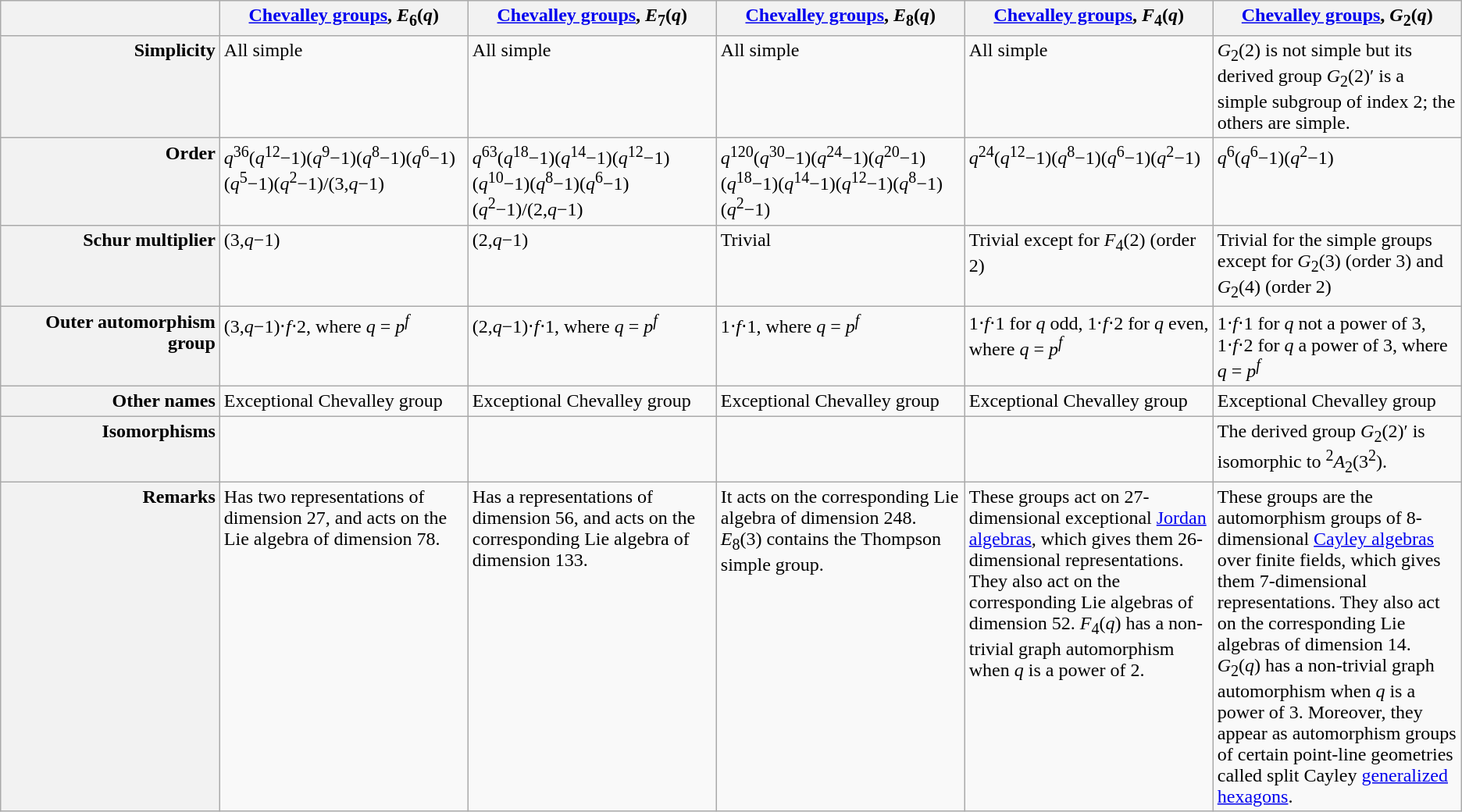<table class="wikitable">
<tr>
<th width="15%"></th>
<th width="17%"><a href='#'>Chevalley groups</a>, <em>E</em><sub>6</sub>(<em>q</em>)</th>
<th width="17%"><a href='#'>Chevalley groups</a>, <em>E</em><sub>7</sub>(<em>q</em>)</th>
<th width="17%"><a href='#'>Chevalley groups</a>, <em>E</em><sub>8</sub>(<em>q</em>)</th>
<th width="17%"><a href='#'>Chevalley groups</a>, <em>F</em><sub>4</sub>(<em>q</em>)</th>
<th width="17%"><a href='#'>Chevalley groups</a>, <em>G</em><sub>2</sub>(<em>q</em>)</th>
</tr>
<tr style="vertical-align:top;">
<th style="text-align: right;">Simplicity</th>
<td>All simple</td>
<td>All simple</td>
<td>All simple</td>
<td>All simple</td>
<td><em>G</em><sub>2</sub>(2) is not simple but its derived group <em>G</em><sub>2</sub>(2)′ is a simple subgroup of index 2; the others are simple.</td>
</tr>
<tr style="vertical-align:top;">
<th style="text-align: right;">Order</th>
<td><em>q</em><sup>36</sup>(<em>q</em><sup>12</sup>−1)(<em>q</em><sup>9</sup>−1)(<em>q</em><sup>8</sup>−1)(<em>q</em><sup>6</sup>−1)(<em>q</em><sup>5</sup>−1)(<em>q</em><sup>2</sup>−1)/(3,<em>q</em>−1)</td>
<td><em>q</em><sup>63</sup>(<em>q</em><sup>18</sup>−1)(<em>q</em><sup>14</sup>−1)(<em>q</em><sup>12</sup>−1)(<em>q</em><sup>10</sup>−1)(<em>q</em><sup>8</sup>−1)(<em>q</em><sup>6</sup>−1)(<em>q</em><sup>2</sup>−1)/(2,<em>q</em>−1)</td>
<td><em>q</em><sup>120</sup>(<em>q</em><sup>30</sup>−1)(<em>q</em><sup>24</sup>−1)(<em>q</em><sup>20</sup>−1)(<em>q</em><sup>18</sup>−1)(<em>q</em><sup>14</sup>−1)(<em>q</em><sup>12</sup>−1)(<em>q</em><sup>8</sup>−1)(<em>q</em><sup>2</sup>−1)</td>
<td><em>q</em><sup>24</sup>(<em>q</em><sup>12</sup>−1)(<em>q</em><sup>8</sup>−1)(<em>q</em><sup>6</sup>−1)(<em>q</em><sup>2</sup>−1)</td>
<td><em>q</em><sup>6</sup>(<em>q</em><sup>6</sup>−1)(<em>q</em><sup>2</sup>−1)</td>
</tr>
<tr style="vertical-align:top;">
<th style="text-align: right;">Schur multiplier</th>
<td>(3,<em>q</em>−1)</td>
<td>(2,<em>q</em>−1)</td>
<td>Trivial</td>
<td>Trivial except for <em>F</em><sub>4</sub>(2) (order 2)</td>
<td>Trivial for the simple groups except for <em>G</em><sub>2</sub>(3) (order 3) and <em>G</em><sub>2</sub>(4) (order 2)</td>
</tr>
<tr style="vertical-align:top;">
<th style="text-align: right;">Outer automorphism group</th>
<td>(3,<em>q</em>−1)⋅<em>f</em>⋅2, where <em>q</em> = <em>p<sup>f</sup></em></td>
<td>(2,<em>q</em>−1)⋅<em>f</em>⋅1, where <em>q</em> = <em>p<sup>f</sup></em></td>
<td>1⋅<em>f</em>⋅1, where <em>q</em> = <em>p<sup>f</sup></em></td>
<td>1⋅<em>f</em>⋅1 for <em>q</em> odd, 1⋅<em>f</em>⋅2 for <em>q</em> even, where <em>q</em> = <em>p<sup>f</sup></em></td>
<td>1⋅<em>f</em>⋅1 for <em>q</em> not a power of 3, 1⋅<em>f</em>⋅2 for <em>q</em> a power of 3, where <em>q</em> = <em>p<sup>f</sup></em></td>
</tr>
<tr style="vertical-align:top;">
<th style="text-align: right;">Other names</th>
<td>Exceptional Chevalley group</td>
<td>Exceptional Chevalley group</td>
<td>Exceptional Chevalley group</td>
<td>Exceptional Chevalley group</td>
<td>Exceptional Chevalley group</td>
</tr>
<tr style="vertical-align:top;">
<th style="text-align: right;">Isomorphisms</th>
<td></td>
<td></td>
<td></td>
<td></td>
<td>The derived group <em>G</em><sub>2</sub>(2)′ is isomorphic to <sup>2</sup><em>A</em><sub>2</sub>(3<sup>2</sup>).</td>
</tr>
<tr style="vertical-align:top;">
<th style="text-align: right;">Remarks</th>
<td>Has two representations of dimension 27, and acts on the Lie algebra of dimension 78.</td>
<td>Has a representations of dimension 56, and acts on the corresponding Lie algebra of dimension 133.</td>
<td>It acts on the corresponding Lie algebra of dimension 248. <em>E</em><sub>8</sub>(3) contains the Thompson simple group.</td>
<td>These groups act on 27-dimensional exceptional <a href='#'>Jordan algebras</a>, which gives them 26-dimensional representations. They also act on the corresponding Lie algebras of dimension 52. <em>F</em><sub>4</sub>(<em>q</em>) has a non-trivial graph automorphism when <em>q</em> is a power of 2.</td>
<td>These groups are the automorphism groups of 8-dimensional <a href='#'>Cayley algebras</a> over finite fields, which gives them 7-dimensional representations. They also act on the corresponding Lie algebras of dimension 14. <em>G</em><sub>2</sub>(<em>q</em>)  has a non-trivial graph automorphism when <em>q</em> is a power of 3. Moreover, they appear as automorphism groups of certain point-line geometries called split Cayley <a href='#'>generalized hexagons</a>.</td>
</tr>
</table>
